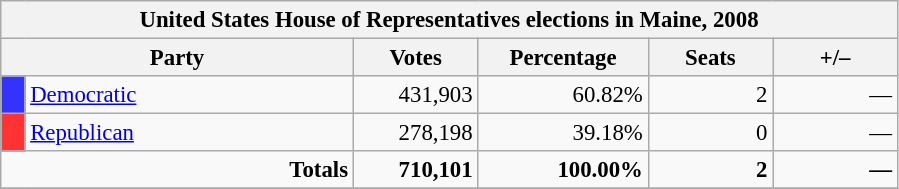<table class="wikitable" style="font-size: 95%;">
<tr>
<th colspan="6">United States House of Representatives elections in Maine, 2008</th>
</tr>
<tr>
<th colspan=2 style="width: 15em">Party</th>
<th style="width: 5em">Votes</th>
<th style="width: 7em">Percentage</th>
<th style="width: 5em">Seats</th>
<th style="width: 5em">+/–</th>
</tr>
<tr>
<th style="background-color:#3333FF; width: 3px"></th>
<td style="width: 130px"><a href='#'>Democratic</a></td>
<td align="right">431,903</td>
<td align="right">60.82%</td>
<td align="right">2</td>
<td align="right">—</td>
</tr>
<tr>
<th style="background-color:#FF3333; width: 3px"></th>
<td style="width: 130px"><a href='#'>Republican</a></td>
<td align="right">278,198</td>
<td align="right">39.18%</td>
<td align="right">0</td>
<td align="right">—</td>
</tr>
<tr>
<td colspan="2" align="right"><strong>Totals</strong></td>
<td align="right"><strong>710,101</strong></td>
<td align="right"><strong>100.00%</strong></td>
<td align="right"><strong>2</strong></td>
<td align="right"><strong>—</strong></td>
</tr>
<tr bgcolor="#EEEEEE">
</tr>
</table>
